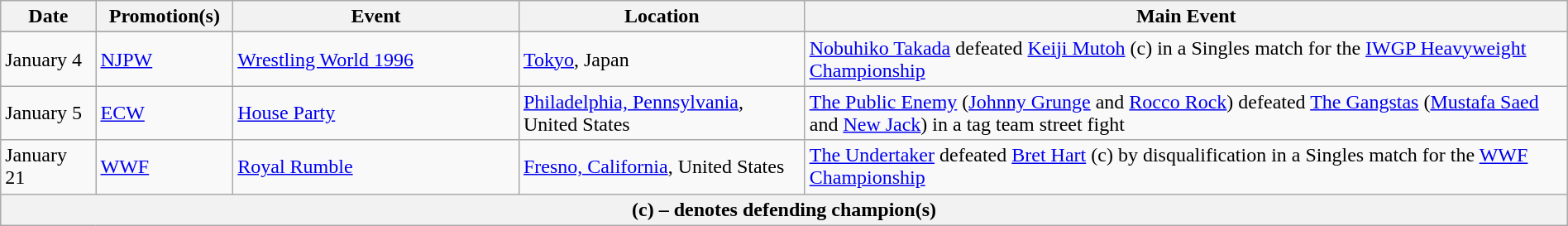<table class="wikitable" style="width:100%;">
<tr>
<th width="5%">Date</th>
<th width="5%">Promotion(s)</th>
<th style="width:15%;">Event</th>
<th style="width:15%;">Location</th>
<th style="width:40%;">Main Event</th>
</tr>
<tr style="width:20%;" |Notes>
</tr>
<tr>
<td>January 4</td>
<td><a href='#'>NJPW</a></td>
<td><a href='#'>Wrestling World 1996</a></td>
<td><a href='#'>Tokyo</a>, Japan</td>
<td><a href='#'>Nobuhiko Takada</a> defeated <a href='#'>Keiji Mutoh</a> (c) in a Singles match for the <a href='#'>IWGP Heavyweight Championship</a></td>
</tr>
<tr>
<td>January 5</td>
<td><a href='#'>ECW</a></td>
<td><a href='#'>House Party</a></td>
<td><a href='#'>Philadelphia, Pennsylvania</a>, United States</td>
<td><a href='#'>The Public Enemy</a> (<a href='#'>Johnny Grunge</a> and <a href='#'>Rocco Rock</a>) defeated <a href='#'>The Gangstas</a> (<a href='#'>Mustafa Saed</a> and <a href='#'>New Jack</a>) in a tag team street fight</td>
</tr>
<tr>
<td>January 21</td>
<td><a href='#'>WWF</a></td>
<td><a href='#'>Royal Rumble</a></td>
<td><a href='#'>Fresno, California</a>, United States</td>
<td><a href='#'>The Undertaker</a> defeated <a href='#'>Bret Hart</a> (c) by disqualification in a Singles match for the <a href='#'>WWF Championship</a></td>
</tr>
<tr>
<th colspan="6">(c) – denotes defending champion(s)</th>
</tr>
</table>
